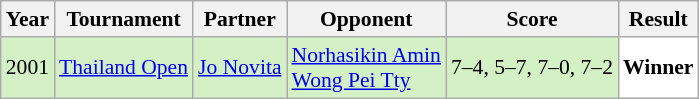<table class="sortable wikitable" style="font-size: 90%;">
<tr>
<th>Year</th>
<th>Tournament</th>
<th>Partner</th>
<th>Opponent</th>
<th>Score</th>
<th>Result</th>
</tr>
<tr style="background:#D4F1C5">
<td align="center">2001</td>
<td align="left"><a href='#'>Thailand Open</a></td>
<td align="left"> <a href='#'>Jo Novita</a></td>
<td align="left"> <a href='#'>Norhasikin Amin</a> <br>  <a href='#'>Wong Pei Tty</a></td>
<td align="left">7–4, 5–7, 7–0, 7–2</td>
<td style="text-align:left; background:white"> <strong>Winner</strong></td>
</tr>
</table>
